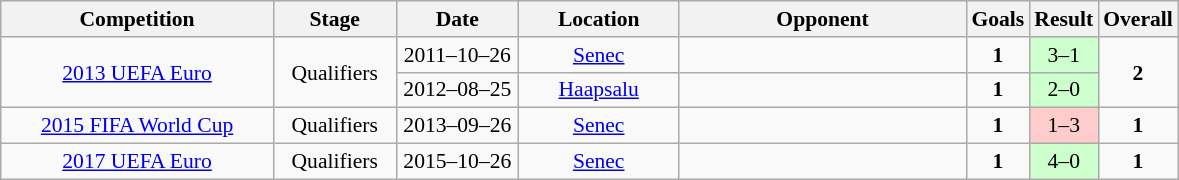<table class="wikitable" style="font-size:90%">
<tr>
<th width=175px>Competition</th>
<th width=75px>Stage</th>
<th width=75px>Date</th>
<th width=100px>Location</th>
<th width=185px>Opponent</th>
<th width=25px>Goals</th>
<th width=25>Result</th>
<th width=25px>Overall</th>
</tr>
<tr align=center>
<td rowspan=2><a href='#'>2013 UEFA Euro</a></td>
<td rowspan=2>Qualifiers</td>
<td>2011–10–26</td>
<td><a href='#'>Senec</a></td>
<td align=left></td>
<td><strong>1</strong></td>
<td bgcolor=#CCFFCC>3–1</td>
<td rowspan=2><strong>2</strong></td>
</tr>
<tr align=center>
<td>2012–08–25</td>
<td><a href='#'>Haapsalu</a></td>
<td align=left></td>
<td><strong>1</strong></td>
<td bgcolor=#CCFFCC>2–0</td>
</tr>
<tr align=center>
<td><a href='#'>2015 FIFA World Cup</a></td>
<td>Qualifiers</td>
<td>2013–09–26</td>
<td><a href='#'>Senec</a></td>
<td align=left></td>
<td><strong>1</strong></td>
<td bgcolor=#FFCCCC>1–3</td>
<td><strong>1</strong></td>
</tr>
<tr align=center>
<td><a href='#'>2017 UEFA Euro</a></td>
<td>Qualifiers</td>
<td>2015–10–26</td>
<td><a href='#'>Senec</a></td>
<td align=left></td>
<td><strong>1</strong></td>
<td bgcolor=#CCFFCC>4–0</td>
<td><strong>1</strong></td>
</tr>
</table>
